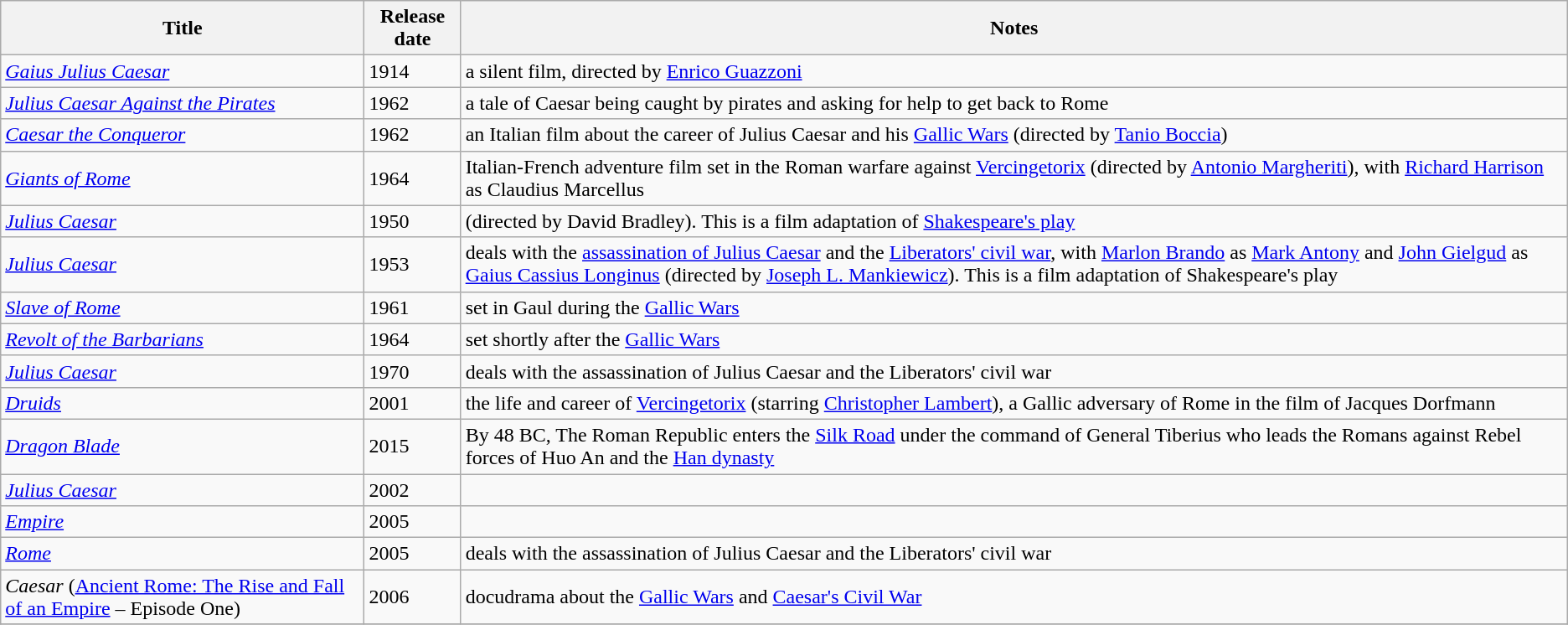<table class="wikitable sortable">
<tr>
<th scope="col">Title</th>
<th scope="col">Release date</th>
<th scope="col" class="unsortable">Notes</th>
</tr>
<tr>
<td><em><a href='#'>Gaius Julius Caesar</a></em></td>
<td>1914</td>
<td>a silent film, directed by <a href='#'>Enrico Guazzoni</a></td>
</tr>
<tr>
<td><em><a href='#'>Julius Caesar Against the Pirates</a></em></td>
<td>1962</td>
<td>a tale of Caesar being caught by pirates and asking for help to get back to Rome</td>
</tr>
<tr>
<td><em><a href='#'>Caesar the Conqueror</a></em></td>
<td>1962</td>
<td>an Italian film about the career of Julius Caesar and his <a href='#'>Gallic Wars</a> (directed by <a href='#'>Tanio Boccia</a>)</td>
</tr>
<tr>
<td><em><a href='#'>Giants of Rome</a></em></td>
<td>1964</td>
<td>Italian-French adventure film set in the Roman warfare against <a href='#'>Vercingetorix</a> (directed by <a href='#'>Antonio Margheriti</a>), with <a href='#'>Richard Harrison</a> as Claudius Marcellus</td>
</tr>
<tr>
<td><em><a href='#'>Julius Caesar</a></em></td>
<td>1950</td>
<td>(directed by David Bradley). This is a film adaptation of <a href='#'>Shakespeare's play</a></td>
</tr>
<tr>
<td><em><a href='#'>Julius Caesar</a></em></td>
<td>1953</td>
<td>deals with the <a href='#'>assassination of Julius Caesar</a> and the <a href='#'>Liberators' civil war</a>, with <a href='#'>Marlon Brando</a> as <a href='#'>Mark Antony</a> and <a href='#'>John Gielgud</a> as <a href='#'>Gaius Cassius Longinus</a> (directed by <a href='#'>Joseph L. Mankiewicz</a>). This is a film adaptation of Shakespeare's play</td>
</tr>
<tr>
<td><em><a href='#'>Slave of Rome</a></em></td>
<td>1961</td>
<td>set in Gaul during the <a href='#'>Gallic Wars</a></td>
</tr>
<tr>
<td><em><a href='#'>Revolt of the Barbarians</a></em></td>
<td>1964</td>
<td>set shortly after the <a href='#'>Gallic Wars</a></td>
</tr>
<tr>
<td><em><a href='#'>Julius Caesar</a></em></td>
<td>1970</td>
<td>deals with the assassination of Julius Caesar and the Liberators' civil war</td>
</tr>
<tr>
<td><em><a href='#'>Druids</a></em></td>
<td>2001</td>
<td>the life and career of <a href='#'>Vercingetorix</a> (starring <a href='#'>Christopher Lambert</a>), a Gallic adversary of Rome in the film of Jacques Dorfmann</td>
</tr>
<tr>
<td><em><a href='#'>Dragon Blade</a></em></td>
<td>2015</td>
<td>By 48 BC, The Roman Republic enters the <a href='#'>Silk Road</a> under the command of General Tiberius who leads the Romans against Rebel forces of Huo An and the <a href='#'>Han dynasty</a></td>
</tr>
<tr>
<td><em><a href='#'>Julius Caesar</a></em></td>
<td>2002</td>
<td></td>
</tr>
<tr>
<td><em><a href='#'>Empire</a></em></td>
<td>2005</td>
<td></td>
</tr>
<tr>
<td><em><a href='#'>Rome</a></em></td>
<td>2005</td>
<td>deals with the assassination of Julius Caesar and the Liberators' civil war</td>
</tr>
<tr>
<td><em>Caesar</em> (<a href='#'>Ancient Rome: The Rise and Fall of an Empire</a> – Episode One)</td>
<td>2006</td>
<td>docudrama about the <a href='#'>Gallic Wars</a> and <a href='#'>Caesar's Civil War</a></td>
</tr>
<tr>
</tr>
</table>
